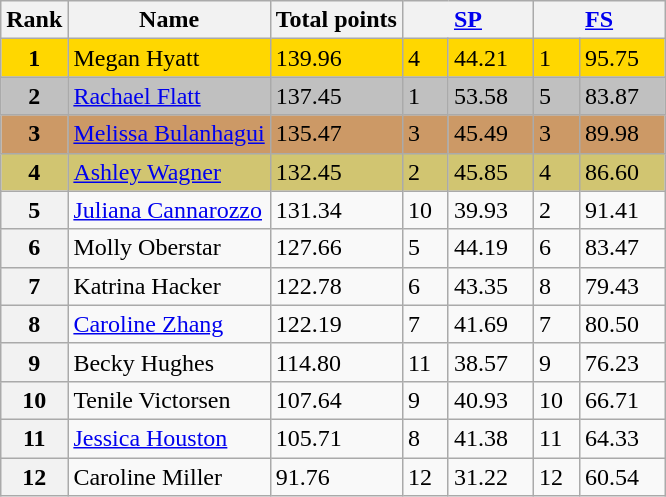<table class="wikitable sortable">
<tr>
<th>Rank</th>
<th>Name</th>
<th>Total points</th>
<th colspan="2" width="80px"><a href='#'>SP</a></th>
<th colspan="2" width="80px"><a href='#'>FS</a></th>
</tr>
<tr bgcolor="gold">
<td align="center"><strong>1</strong></td>
<td>Megan Hyatt</td>
<td>139.96</td>
<td>4</td>
<td>44.21</td>
<td>1</td>
<td>95.75</td>
</tr>
<tr bgcolor="silver">
<td align="center"><strong>2</strong></td>
<td><a href='#'>Rachael Flatt</a></td>
<td>137.45</td>
<td>1</td>
<td>53.58</td>
<td>5</td>
<td>83.87</td>
</tr>
<tr bgcolor="cc9966">
<td align="center"><strong>3</strong></td>
<td><a href='#'>Melissa Bulanhagui</a></td>
<td>135.47</td>
<td>3</td>
<td>45.49</td>
<td>3</td>
<td>89.98</td>
</tr>
<tr bgcolor="#d1c571">
<td align="center"><strong>4</strong></td>
<td><a href='#'>Ashley Wagner</a></td>
<td>132.45</td>
<td>2</td>
<td>45.85</td>
<td>4</td>
<td>86.60</td>
</tr>
<tr>
<th>5</th>
<td><a href='#'>Juliana Cannarozzo</a></td>
<td>131.34</td>
<td>10</td>
<td>39.93</td>
<td>2</td>
<td>91.41</td>
</tr>
<tr>
<th>6</th>
<td>Molly Oberstar</td>
<td>127.66</td>
<td>5</td>
<td>44.19</td>
<td>6</td>
<td>83.47</td>
</tr>
<tr>
<th>7</th>
<td>Katrina Hacker</td>
<td>122.78</td>
<td>6</td>
<td>43.35</td>
<td>8</td>
<td>79.43</td>
</tr>
<tr>
<th>8</th>
<td><a href='#'>Caroline Zhang</a></td>
<td>122.19</td>
<td>7</td>
<td>41.69</td>
<td>7</td>
<td>80.50</td>
</tr>
<tr>
<th>9</th>
<td>Becky Hughes</td>
<td>114.80</td>
<td>11</td>
<td>38.57</td>
<td>9</td>
<td>76.23</td>
</tr>
<tr>
<th>10</th>
<td>Tenile Victorsen</td>
<td>107.64</td>
<td>9</td>
<td>40.93</td>
<td>10</td>
<td>66.71</td>
</tr>
<tr>
<th>11</th>
<td><a href='#'>Jessica Houston</a></td>
<td>105.71</td>
<td>8</td>
<td>41.38</td>
<td>11</td>
<td>64.33</td>
</tr>
<tr>
<th>12</th>
<td>Caroline Miller</td>
<td>91.76</td>
<td>12</td>
<td>31.22</td>
<td>12</td>
<td>60.54</td>
</tr>
</table>
